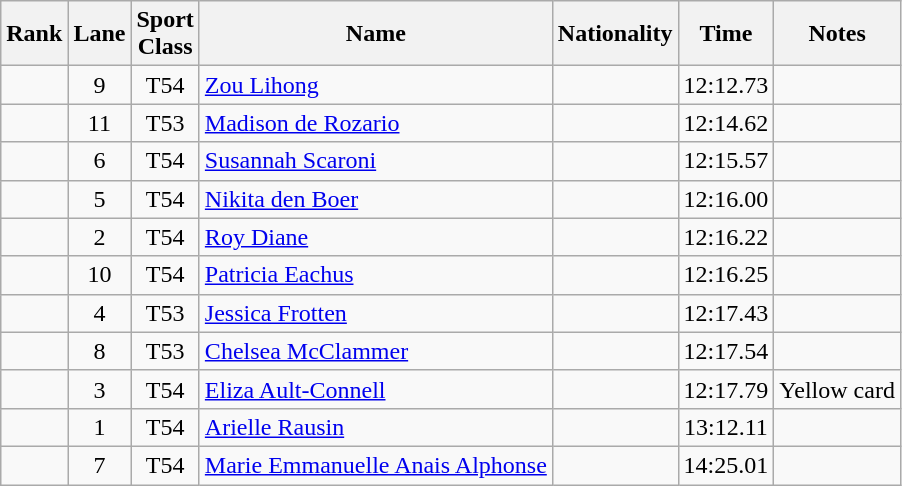<table class="wikitable sortable" style="text-align:center">
<tr>
<th>Rank</th>
<th>Lane</th>
<th>Sport<br>Class</th>
<th>Name</th>
<th>Nationality</th>
<th>Time</th>
<th>Notes</th>
</tr>
<tr>
<td></td>
<td>9</td>
<td>T54</td>
<td align=left><a href='#'>Zou Lihong</a></td>
<td align=left></td>
<td>12:12.73</td>
<td></td>
</tr>
<tr>
<td></td>
<td>11</td>
<td>T53</td>
<td align=left><a href='#'>Madison de Rozario</a></td>
<td align=left></td>
<td>12:14.62</td>
<td></td>
</tr>
<tr>
<td></td>
<td>6</td>
<td>T54</td>
<td align=left><a href='#'>Susannah Scaroni</a></td>
<td align=left></td>
<td>12:15.57</td>
<td></td>
</tr>
<tr>
<td></td>
<td>5</td>
<td>T54</td>
<td align=left><a href='#'>Nikita den Boer</a></td>
<td align=left></td>
<td>12:16.00</td>
<td></td>
</tr>
<tr>
<td></td>
<td>2</td>
<td>T54</td>
<td align=left><a href='#'>Roy Diane</a></td>
<td align=left></td>
<td>12:16.22</td>
<td></td>
</tr>
<tr>
<td></td>
<td>10</td>
<td>T54</td>
<td align=left><a href='#'>Patricia Eachus</a></td>
<td align=left></td>
<td>12:16.25</td>
<td></td>
</tr>
<tr>
<td></td>
<td>4</td>
<td>T53</td>
<td align=left><a href='#'>Jessica Frotten</a></td>
<td align=left></td>
<td>12:17.43</td>
<td></td>
</tr>
<tr>
<td></td>
<td>8</td>
<td>T53</td>
<td align=left><a href='#'>Chelsea McClammer</a></td>
<td align=left></td>
<td>12:17.54</td>
<td></td>
</tr>
<tr>
<td></td>
<td>3</td>
<td>T54</td>
<td align=left><a href='#'>Eliza Ault-Connell</a></td>
<td align=left></td>
<td>12:17.79</td>
<td>Yellow card</td>
</tr>
<tr>
<td></td>
<td>1</td>
<td>T54</td>
<td align=left><a href='#'>Arielle Rausin</a></td>
<td align=left></td>
<td>13:12.11</td>
<td></td>
</tr>
<tr>
<td></td>
<td>7</td>
<td>T54</td>
<td align=left><a href='#'>Marie Emmanuelle Anais Alphonse</a></td>
<td align=left></td>
<td>14:25.01</td>
<td></td>
</tr>
</table>
